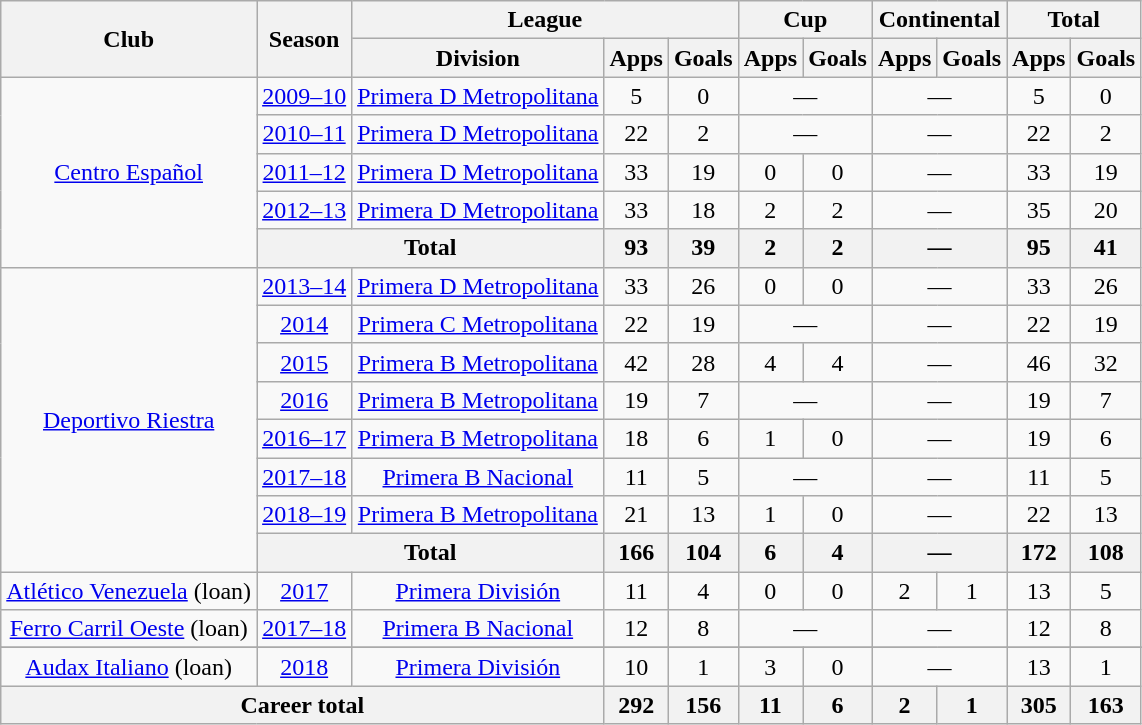<table class="wikitable" style="text-align:center">
<tr>
<th rowspan="2">Club</th>
<th rowspan="2">Season</th>
<th colspan="3">League</th>
<th colspan="2">Cup</th>
<th colspan="2">Continental</th>
<th colspan="2">Total</th>
</tr>
<tr>
<th>Division</th>
<th>Apps</th>
<th>Goals</th>
<th>Apps</th>
<th>Goals</th>
<th>Apps</th>
<th>Goals</th>
<th>Apps</th>
<th>Goals</th>
</tr>
<tr>
<td rowspan="5"><a href='#'>Centro Español</a></td>
<td><a href='#'>2009–10</a></td>
<td><a href='#'>Primera D Metropolitana</a></td>
<td>5</td>
<td>0</td>
<td colspan="2">—</td>
<td colspan="2">—</td>
<td>5</td>
<td>0</td>
</tr>
<tr>
<td><a href='#'>2010–11</a></td>
<td><a href='#'>Primera D Metropolitana</a></td>
<td>22</td>
<td>2</td>
<td colspan="2">—</td>
<td colspan="2">—</td>
<td>22</td>
<td>2</td>
</tr>
<tr>
<td><a href='#'>2011–12</a></td>
<td><a href='#'>Primera D Metropolitana</a></td>
<td>33</td>
<td>19</td>
<td>0</td>
<td>0</td>
<td colspan="2">—</td>
<td>33</td>
<td>19</td>
</tr>
<tr>
<td><a href='#'>2012–13</a></td>
<td><a href='#'>Primera D Metropolitana</a></td>
<td>33</td>
<td>18</td>
<td>2</td>
<td>2</td>
<td colspan="2">—</td>
<td>35</td>
<td>20</td>
</tr>
<tr>
<th colspan="2">Total</th>
<th>93</th>
<th>39</th>
<th>2</th>
<th>2</th>
<th colspan="2">—</th>
<th>95</th>
<th>41</th>
</tr>
<tr>
<td rowspan="8"><a href='#'>Deportivo Riestra</a></td>
<td><a href='#'>2013–14</a></td>
<td><a href='#'>Primera D Metropolitana</a></td>
<td>33</td>
<td>26</td>
<td>0</td>
<td>0</td>
<td colspan="2">—</td>
<td>33</td>
<td>26</td>
</tr>
<tr>
<td><a href='#'>2014</a></td>
<td><a href='#'>Primera C Metropolitana</a></td>
<td>22</td>
<td>19</td>
<td colspan="2">—</td>
<td colspan="2">—</td>
<td>22</td>
<td>19</td>
</tr>
<tr>
<td><a href='#'>2015</a></td>
<td><a href='#'>Primera B Metropolitana</a></td>
<td>42</td>
<td>28</td>
<td>4</td>
<td>4</td>
<td colspan="2">—</td>
<td>46</td>
<td>32</td>
</tr>
<tr>
<td><a href='#'>2016</a></td>
<td><a href='#'>Primera B Metropolitana</a></td>
<td>19</td>
<td>7</td>
<td colspan="2">—</td>
<td colspan="2">—</td>
<td>19</td>
<td>7</td>
</tr>
<tr>
<td><a href='#'>2016–17</a></td>
<td><a href='#'>Primera B Metropolitana</a></td>
<td>18</td>
<td>6</td>
<td>1</td>
<td>0</td>
<td colspan="2">—</td>
<td>19</td>
<td>6</td>
</tr>
<tr>
<td><a href='#'>2017–18</a></td>
<td><a href='#'>Primera B Nacional</a></td>
<td>11</td>
<td>5</td>
<td colspan="2">—</td>
<td colspan="2">—</td>
<td>11</td>
<td>5</td>
</tr>
<tr>
<td><a href='#'>2018–19</a></td>
<td><a href='#'>Primera B Metropolitana</a></td>
<td>21</td>
<td>13</td>
<td>1</td>
<td>0</td>
<td colspan="2">—</td>
<td>22</td>
<td>13</td>
</tr>
<tr>
<th colspan="2">Total</th>
<th>166</th>
<th>104</th>
<th>6</th>
<th>4</th>
<th colspan="2">—</th>
<th>172</th>
<th>108</th>
</tr>
<tr>
<td><a href='#'>Atlético Venezuela</a> (loan)</td>
<td><a href='#'>2017</a></td>
<td><a href='#'>Primera División</a></td>
<td>11</td>
<td>4</td>
<td>0</td>
<td>0</td>
<td>2</td>
<td>1</td>
<td>13</td>
<td>5</td>
</tr>
<tr>
<td><a href='#'>Ferro Carril Oeste</a> (loan)</td>
<td><a href='#'>2017–18</a></td>
<td><a href='#'>Primera B Nacional</a></td>
<td>12</td>
<td>8</td>
<td colspan="2">—</td>
<td colspan="2">—</td>
<td>12</td>
<td>8</td>
</tr>
<tr>
</tr>
<tr>
<td><a href='#'>Audax Italiano</a> (loan)</td>
<td><a href='#'>2018</a></td>
<td><a href='#'>Primera División</a></td>
<td>10</td>
<td>1</td>
<td>3</td>
<td>0</td>
<td colspan="2">—</td>
<td>13</td>
<td>1</td>
</tr>
<tr>
<th colspan="3">Career total</th>
<th>292</th>
<th>156</th>
<th>11</th>
<th>6</th>
<th>2</th>
<th>1</th>
<th>305</th>
<th>163</th>
</tr>
</table>
